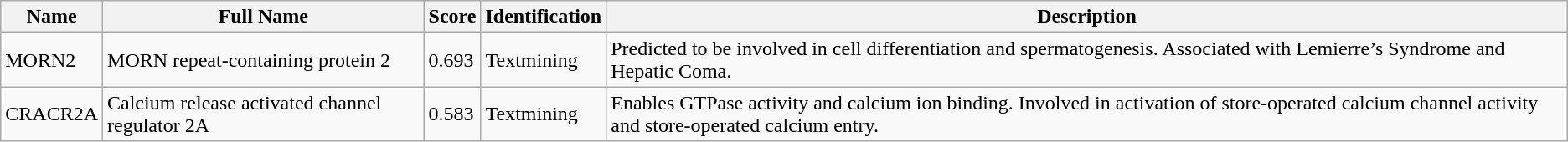<table class="wikitable">
<tr>
<th>Name</th>
<th>Full Name</th>
<th>Score</th>
<th>Identification</th>
<th>Description</th>
</tr>
<tr>
<td>MORN2</td>
<td>MORN repeat-containing protein 2</td>
<td>0.693</td>
<td>Textmining</td>
<td>Predicted to be involved in cell differentiation and spermatogenesis. Associated with Lemierre’s Syndrome and Hepatic Coma.</td>
</tr>
<tr>
<td>CRACR2A</td>
<td>Calcium release activated channel regulator 2A</td>
<td>0.583</td>
<td>Textmining</td>
<td>Enables GTPase activity and calcium ion binding. Involved in activation of store-operated calcium channel activity and store-operated calcium entry.</td>
</tr>
</table>
